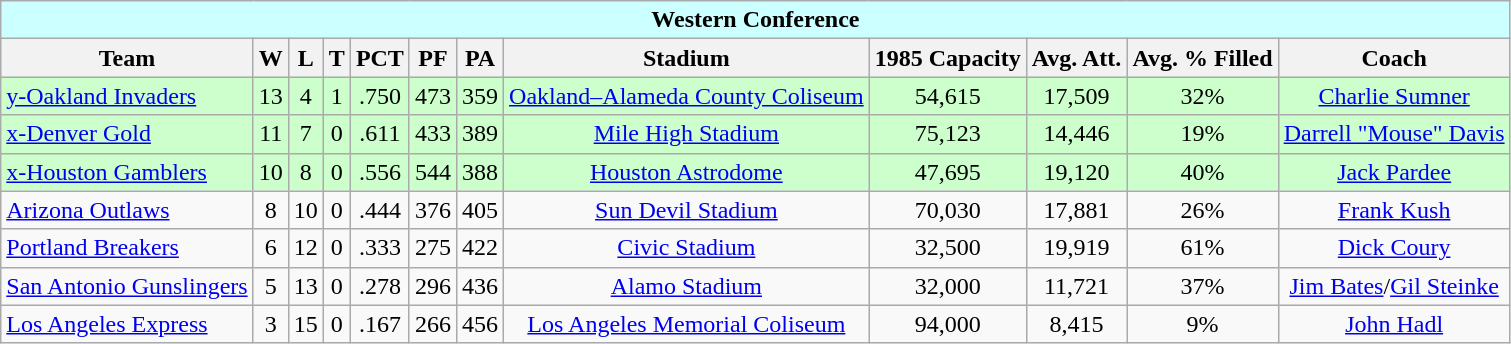<table class="wikitable">
<tr bgcolor="#ccffff">
<td colspan="12" align="center"><strong>Western Conference</strong></td>
</tr>
<tr bgcolor="#efefef">
<th>Team</th>
<th>W</th>
<th>L</th>
<th>T</th>
<th>PCT</th>
<th>PF</th>
<th>PA</th>
<th>Stadium</th>
<th>1985 Capacity</th>
<th>Avg. Att.</th>
<th>Avg. % Filled</th>
<th>Coach</th>
</tr>
<tr align="center" bgcolor="#ccffcc">
<td align="left"><a href='#'>y-Oakland Invaders</a></td>
<td>13</td>
<td>4</td>
<td>1</td>
<td>.750</td>
<td>473</td>
<td>359</td>
<td><a href='#'>Oakland–Alameda County Coliseum</a></td>
<td>54,615</td>
<td>17,509</td>
<td>32%</td>
<td><a href='#'>Charlie Sumner</a></td>
</tr>
<tr align="center" bgcolor="#ccffcc">
<td align="left"><a href='#'>x-Denver Gold</a></td>
<td>11</td>
<td>7</td>
<td>0</td>
<td>.611</td>
<td>433</td>
<td>389</td>
<td><a href='#'>Mile High Stadium</a></td>
<td>75,123</td>
<td>14,446</td>
<td>19%</td>
<td><a href='#'>Darrell "Mouse" Davis</a></td>
</tr>
<tr align="center" bgcolor="#ccffcc">
<td align="left"><a href='#'>x-Houston Gamblers</a></td>
<td>10</td>
<td>8</td>
<td>0</td>
<td>.556</td>
<td>544</td>
<td>388</td>
<td><a href='#'>Houston Astrodome</a></td>
<td>47,695</td>
<td>19,120</td>
<td>40%</td>
<td><a href='#'>Jack Pardee</a></td>
</tr>
<tr align="center">
<td align="left"><a href='#'>Arizona Outlaws</a></td>
<td>8</td>
<td>10</td>
<td>0</td>
<td>.444</td>
<td>376</td>
<td>405</td>
<td><a href='#'>Sun Devil Stadium</a></td>
<td>70,030</td>
<td>17,881</td>
<td>26%</td>
<td><a href='#'>Frank Kush</a></td>
</tr>
<tr align="center">
<td align="left"><a href='#'>Portland Breakers</a></td>
<td>6</td>
<td>12</td>
<td>0</td>
<td>.333</td>
<td>275</td>
<td>422</td>
<td><a href='#'>Civic Stadium</a></td>
<td>32,500</td>
<td>19,919</td>
<td>61%</td>
<td><a href='#'>Dick Coury</a></td>
</tr>
<tr align="center">
<td align="left"><a href='#'>San Antonio Gunslingers</a></td>
<td>5</td>
<td>13</td>
<td>0</td>
<td>.278</td>
<td>296</td>
<td>436</td>
<td><a href='#'>Alamo Stadium</a></td>
<td>32,000</td>
<td>11,721</td>
<td>37%</td>
<td><a href='#'>Jim Bates</a>/<a href='#'>Gil Steinke</a></td>
</tr>
<tr align="center">
<td align="left"><a href='#'>Los Angeles Express</a></td>
<td>3</td>
<td>15</td>
<td>0</td>
<td>.167</td>
<td>266</td>
<td>456</td>
<td><a href='#'>Los Angeles Memorial Coliseum</a></td>
<td>94,000</td>
<td>8,415</td>
<td>9%</td>
<td><a href='#'>John Hadl</a></td>
</tr>
</table>
